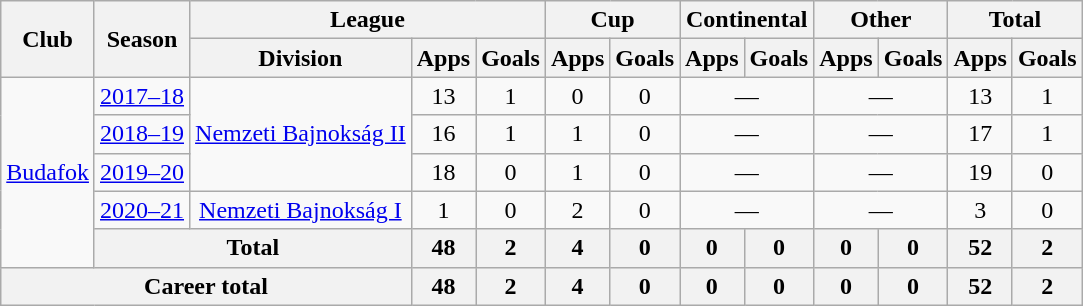<table class="wikitable" style="text-align:center">
<tr>
<th rowspan="2">Club</th>
<th rowspan="2">Season</th>
<th colspan="3">League</th>
<th colspan="2">Cup</th>
<th colspan="2">Continental</th>
<th colspan="2">Other</th>
<th colspan="2">Total</th>
</tr>
<tr>
<th>Division</th>
<th>Apps</th>
<th>Goals</th>
<th>Apps</th>
<th>Goals</th>
<th>Apps</th>
<th>Goals</th>
<th>Apps</th>
<th>Goals</th>
<th>Apps</th>
<th>Goals</th>
</tr>
<tr>
<td rowspan="5"><a href='#'>Budafok</a></td>
<td><a href='#'>2017–18</a></td>
<td rowspan="3"><a href='#'>Nemzeti Bajnokság II</a></td>
<td>13</td>
<td>1</td>
<td>0</td>
<td>0</td>
<td colspan="2">—</td>
<td colspan="2">—</td>
<td>13</td>
<td>1</td>
</tr>
<tr>
<td><a href='#'>2018–19</a></td>
<td>16</td>
<td>1</td>
<td>1</td>
<td>0</td>
<td colspan="2">—</td>
<td colspan="2">—</td>
<td>17</td>
<td>1</td>
</tr>
<tr>
<td><a href='#'>2019–20</a></td>
<td>18</td>
<td>0</td>
<td>1</td>
<td>0</td>
<td colspan="2">—</td>
<td colspan="2">—</td>
<td>19</td>
<td>0</td>
</tr>
<tr>
<td><a href='#'>2020–21</a></td>
<td><a href='#'>Nemzeti Bajnokság I</a></td>
<td>1</td>
<td>0</td>
<td>2</td>
<td>0</td>
<td colspan="2">—</td>
<td colspan="2">—</td>
<td>3</td>
<td>0</td>
</tr>
<tr>
<th colspan="2">Total</th>
<th>48</th>
<th>2</th>
<th>4</th>
<th>0</th>
<th>0</th>
<th>0</th>
<th>0</th>
<th>0</th>
<th>52</th>
<th>2</th>
</tr>
<tr>
<th colspan="3">Career total</th>
<th>48</th>
<th>2</th>
<th>4</th>
<th>0</th>
<th>0</th>
<th>0</th>
<th>0</th>
<th>0</th>
<th>52</th>
<th>2</th>
</tr>
</table>
